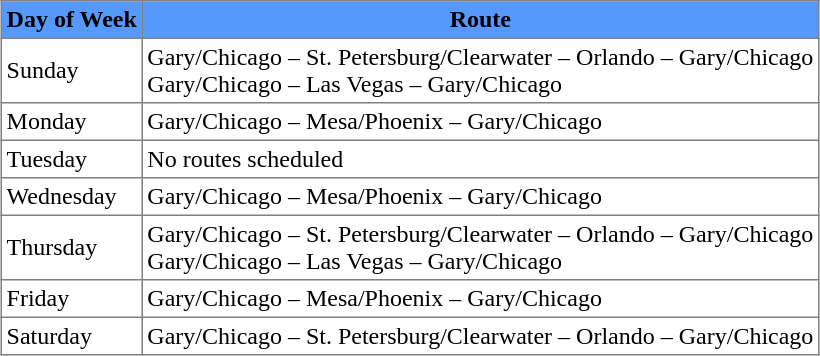<table class="toccolours" border="1" cellpadding="3" style="margin:1em auto; border-collapse:collapse">
<tr bgcolor=#5599FF>
<th>Day of Week</th>
<th>Route</th>
</tr>
<tr>
<td>Sunday</td>
<td>Gary/Chicago – St. Petersburg/Clearwater – Orlando – Gary/Chicago<br>Gary/Chicago – Las Vegas – Gary/Chicago</td>
</tr>
<tr>
<td>Monday</td>
<td>Gary/Chicago – Mesa/Phoenix – Gary/Chicago</td>
</tr>
<tr>
<td>Tuesday</td>
<td>No routes scheduled</td>
</tr>
<tr>
<td>Wednesday</td>
<td>Gary/Chicago – Mesa/Phoenix – Gary/Chicago</td>
</tr>
<tr>
<td>Thursday</td>
<td>Gary/Chicago – St. Petersburg/Clearwater – Orlando – Gary/Chicago<br>Gary/Chicago – Las Vegas – Gary/Chicago</td>
</tr>
<tr>
<td>Friday</td>
<td>Gary/Chicago – Mesa/Phoenix – Gary/Chicago</td>
</tr>
<tr>
<td>Saturday</td>
<td>Gary/Chicago – St. Petersburg/Clearwater – Orlando – Gary/Chicago</td>
</tr>
</table>
